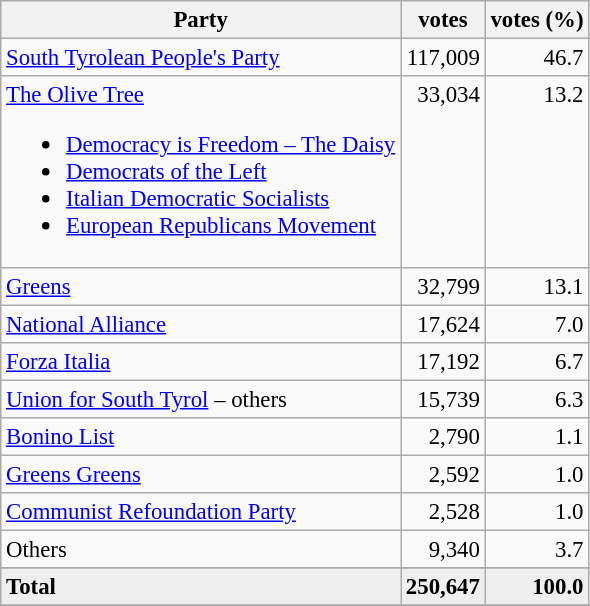<table class="wikitable" style="font-size:95%">
<tr bgcolor="EFEFEF">
<th>Party</th>
<th>votes</th>
<th>votes (%)</th>
</tr>
<tr>
<td><a href='#'>South Tyrolean People's Party</a></td>
<td align=right>117,009</td>
<td align=right>46.7</td>
</tr>
<tr>
<td><a href='#'>The Olive Tree</a><br><ul><li><a href='#'>Democracy is Freedom – The Daisy</a></li><li><a href='#'>Democrats of the Left</a></li><li><a href='#'>Italian Democratic Socialists</a></li><li><a href='#'>European Republicans Movement</a></li></ul></td>
<td align=right valign=top>33,034</td>
<td align=right valign=top>13.2</td>
</tr>
<tr>
<td><a href='#'>Greens</a></td>
<td align=right>32,799</td>
<td align=right>13.1</td>
</tr>
<tr>
<td><a href='#'>National Alliance</a></td>
<td align=right>17,624</td>
<td align=right>7.0</td>
</tr>
<tr>
<td><a href='#'>Forza Italia</a></td>
<td align=right>17,192</td>
<td align=right>6.7</td>
</tr>
<tr>
<td><a href='#'>Union for South Tyrol</a> – others</td>
<td align=right>15,739</td>
<td align=right>6.3</td>
</tr>
<tr>
<td><a href='#'>Bonino List</a></td>
<td align=right>2,790</td>
<td align=right>1.1</td>
</tr>
<tr>
<td><a href='#'>Greens Greens</a></td>
<td align=right>2,592</td>
<td align=right>1.0</td>
</tr>
<tr>
<td><a href='#'>Communist Refoundation Party</a></td>
<td align=right>2,528</td>
<td align=right>1.0</td>
</tr>
<tr>
<td>Others</td>
<td align=right>9,340</td>
<td align=right>3.7</td>
</tr>
<tr>
</tr>
<tr bgcolor="EFEFEF">
<td><strong>Total</strong></td>
<td align=right><strong>250,647</strong></td>
<td align=right><strong>100.0</strong></td>
</tr>
<tr>
</tr>
</table>
